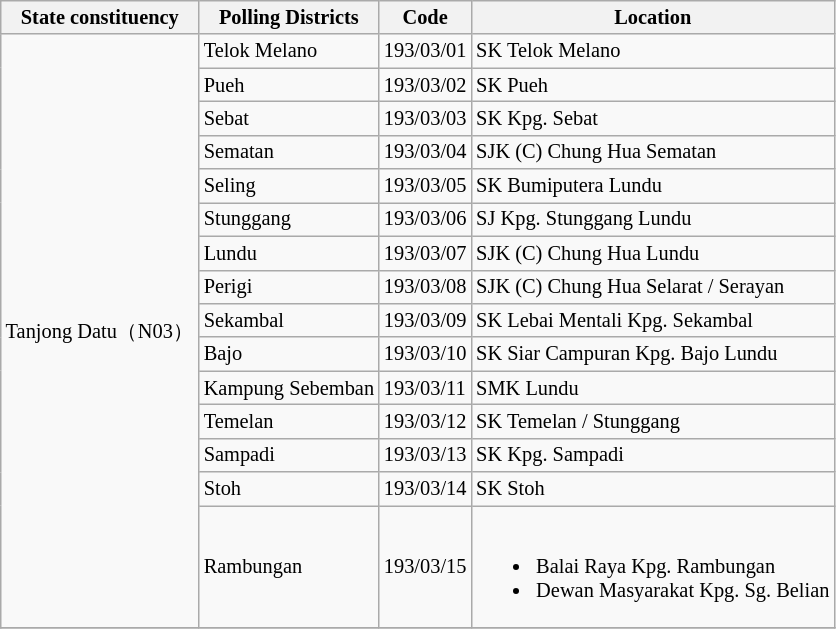<table class="wikitable sortable mw-collapsible" style="white-space:nowrap;font-size:85%">
<tr>
<th>State constituency</th>
<th>Polling Districts</th>
<th>Code</th>
<th>Location</th>
</tr>
<tr>
<td rowspan="15">Tanjong Datu（N03）</td>
<td>Telok Melano</td>
<td>193/03/01</td>
<td>SK Telok Melano</td>
</tr>
<tr>
<td>Pueh</td>
<td>193/03/02</td>
<td>SK Pueh</td>
</tr>
<tr>
<td>Sebat</td>
<td>193/03/03</td>
<td>SK Kpg. Sebat</td>
</tr>
<tr>
<td>Sematan</td>
<td>193/03/04</td>
<td>SJK (C) Chung Hua Sematan</td>
</tr>
<tr>
<td>Seling</td>
<td>193/03/05</td>
<td>SK Bumiputera Lundu</td>
</tr>
<tr>
<td>Stunggang</td>
<td>193/03/06</td>
<td>SJ Kpg. Stunggang Lundu</td>
</tr>
<tr>
<td>Lundu</td>
<td>193/03/07</td>
<td>SJK (C) Chung Hua Lundu</td>
</tr>
<tr>
<td>Perigi</td>
<td>193/03/08</td>
<td>SJK (C) Chung Hua Selarat / Serayan</td>
</tr>
<tr>
<td>Sekambal</td>
<td>193/03/09</td>
<td>SK Lebai Mentali Kpg. Sekambal</td>
</tr>
<tr>
<td>Bajo</td>
<td>193/03/10</td>
<td>SK Siar Campuran Kpg. Bajo Lundu</td>
</tr>
<tr>
<td>Kampung Sebemban</td>
<td>193/03/11</td>
<td>SMK Lundu</td>
</tr>
<tr>
<td>Temelan</td>
<td>193/03/12</td>
<td>SK Temelan / Stunggang</td>
</tr>
<tr>
<td>Sampadi</td>
<td>193/03/13</td>
<td>SK Kpg. Sampadi</td>
</tr>
<tr>
<td>Stoh</td>
<td>193/03/14</td>
<td>SK Stoh</td>
</tr>
<tr>
<td>Rambungan</td>
<td>193/03/15</td>
<td><br><ul><li>Balai Raya Kpg. Rambungan</li><li>Dewan Masyarakat Kpg. Sg. Belian</li></ul></td>
</tr>
<tr>
</tr>
</table>
